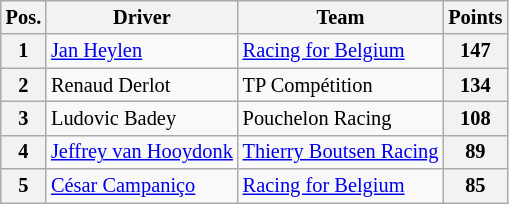<table class="wikitable" style="font-size: 85%">
<tr>
<th>Pos.</th>
<th>Driver</th>
<th>Team</th>
<th>Points</th>
</tr>
<tr>
<th>1</th>
<td> <a href='#'>Jan Heylen</a></td>
<td> <a href='#'>Racing for Belgium</a></td>
<th>147</th>
</tr>
<tr>
<th>2</th>
<td> Renaud Derlot</td>
<td> TP Compétition</td>
<th>134</th>
</tr>
<tr>
<th>3</th>
<td> Ludovic Badey</td>
<td> Pouchelon Racing</td>
<th>108</th>
</tr>
<tr>
<th>4</th>
<td> <a href='#'>Jeffrey van Hooydonk</a></td>
<td> <a href='#'>Thierry Boutsen Racing</a></td>
<th>89</th>
</tr>
<tr>
<th>5</th>
<td> <a href='#'>César Campaniço</a></td>
<td> <a href='#'>Racing for Belgium</a></td>
<th>85</th>
</tr>
</table>
